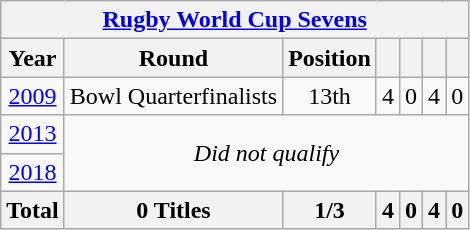<table class="wikitable" style="text-align: center;">
<tr>
<th colspan=7><a href='#'>Rugby World Cup Sevens</a></th>
</tr>
<tr>
<th>Year</th>
<th>Round</th>
<th>Position</th>
<th></th>
<th></th>
<th></th>
<th></th>
</tr>
<tr>
<td> <a href='#'>2009</a></td>
<td>Bowl Quarterfinalists</td>
<td>13th</td>
<td>4</td>
<td>0</td>
<td>4</td>
<td>0</td>
</tr>
<tr>
<td> <a href='#'>2013</a></td>
<td colspan=6 rowspan=2><em>Did not qualify</em></td>
</tr>
<tr>
<td> <a href='#'>2018</a></td>
</tr>
<tr>
<th>Total</th>
<th>0 Titles</th>
<th>1/3</th>
<th>4</th>
<th>0</th>
<th>4</th>
<th>0</th>
</tr>
</table>
